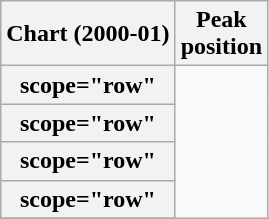<table class="wikitable sortable plainrowheaders">
<tr>
<th>Chart (2000-01)</th>
<th>Peak<br>position</th>
</tr>
<tr>
<th>scope="row"</th>
</tr>
<tr>
<th>scope="row"</th>
</tr>
<tr>
<th>scope="row"</th>
</tr>
<tr>
<th>scope="row"</th>
</tr>
<tr>
</tr>
</table>
